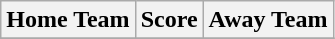<table class="wikitable" style="text-align: center">
<tr>
<th>Home Team</th>
<th>Score</th>
<th>Away Team</th>
</tr>
<tr>
</tr>
</table>
